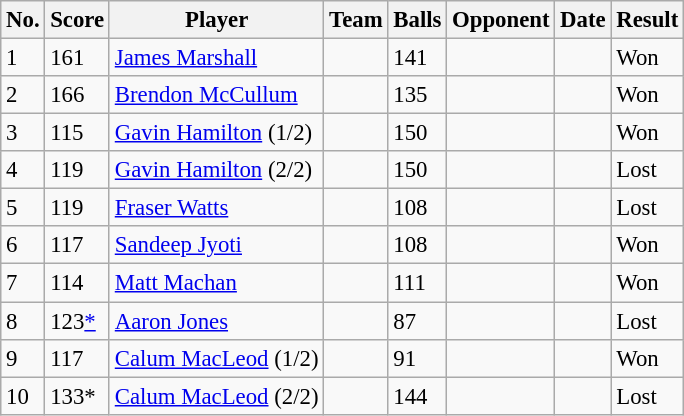<table class="wikitable sortable" style="font-size:95%">
<tr>
<th>No.</th>
<th>Score</th>
<th>Player</th>
<th>Team</th>
<th>Balls</th>
<th>Opponent</th>
<th>Date</th>
<th>Result</th>
</tr>
<tr>
<td>1</td>
<td>161</td>
<td><a href='#'>James Marshall</a></td>
<td></td>
<td> 141</td>
<td></td>
<td></td>
<td>Won</td>
</tr>
<tr>
<td>2</td>
<td>166</td>
<td><a href='#'>Brendon McCullum</a></td>
<td></td>
<td> 135</td>
<td></td>
<td></td>
<td>Won</td>
</tr>
<tr>
<td>3</td>
<td>115</td>
<td><a href='#'>Gavin Hamilton</a> (1/2)</td>
<td></td>
<td> 150</td>
<td></td>
<td></td>
<td>Won</td>
</tr>
<tr>
<td>4</td>
<td>119</td>
<td><a href='#'>Gavin Hamilton</a> (2/2)</td>
<td></td>
<td> 150</td>
<td></td>
<td></td>
<td>Lost</td>
</tr>
<tr>
<td>5</td>
<td>119</td>
<td><a href='#'>Fraser Watts</a></td>
<td></td>
<td> 108</td>
<td></td>
<td></td>
<td>Lost</td>
</tr>
<tr>
<td>6</td>
<td>117</td>
<td><a href='#'>Sandeep Jyoti</a></td>
<td></td>
<td> 108</td>
<td></td>
<td></td>
<td>Won</td>
</tr>
<tr>
<td>7</td>
<td>114</td>
<td><a href='#'>Matt Machan</a></td>
<td></td>
<td> 111</td>
<td></td>
<td></td>
<td>Won</td>
</tr>
<tr>
<td>8</td>
<td>123<a href='#'>*</a></td>
<td><a href='#'>Aaron Jones</a></td>
<td></td>
<td> 87</td>
<td></td>
<td></td>
<td>Lost</td>
</tr>
<tr>
<td>9</td>
<td>117</td>
<td><a href='#'>Calum MacLeod</a> (1/2)</td>
<td></td>
<td> 91</td>
<td></td>
<td></td>
<td>Won</td>
</tr>
<tr>
<td>10</td>
<td>133*</td>
<td><a href='#'>Calum MacLeod</a> (2/2)</td>
<td></td>
<td> 144</td>
<td></td>
<td></td>
<td>Lost</td>
</tr>
</table>
